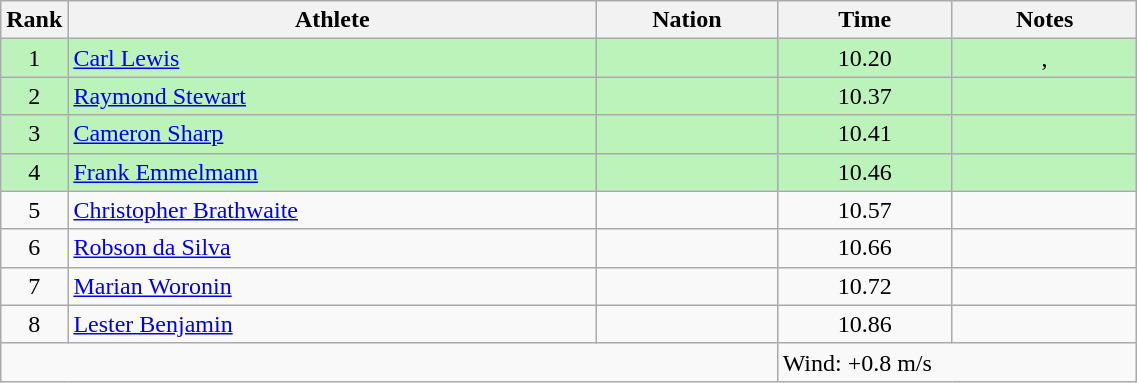<table class="wikitable sortable" style="text-align:center;width: 60%;">
<tr>
<th scope="col" style="width: 10px;">Rank</th>
<th scope="col">Athlete</th>
<th scope="col">Nation</th>
<th scope="col">Time</th>
<th scope="col">Notes</th>
</tr>
<tr bgcolor=bbf3bb>
<td>1</td>
<td align=left><a href='#'>Carl Lewis</a></td>
<td align=left></td>
<td>10.20</td>
<td>, </td>
</tr>
<tr bgcolor=bbf3bb>
<td>2</td>
<td align=left><a href='#'>Raymond Stewart</a></td>
<td align=left></td>
<td>10.37</td>
<td></td>
</tr>
<tr bgcolor=bbf3bb>
<td>3</td>
<td align=left><a href='#'>Cameron Sharp</a></td>
<td align=left></td>
<td>10.41</td>
<td></td>
</tr>
<tr bgcolor=bbf3bb>
<td>4</td>
<td align=left><a href='#'>Frank Emmelmann</a></td>
<td align=left></td>
<td>10.46</td>
<td></td>
</tr>
<tr>
<td>5</td>
<td align=left><a href='#'>Christopher Brathwaite</a></td>
<td align=left></td>
<td>10.57</td>
<td></td>
</tr>
<tr>
<td>6</td>
<td align=left><a href='#'>Robson da Silva</a></td>
<td align=left></td>
<td>10.66</td>
<td></td>
</tr>
<tr>
<td>7</td>
<td align=left><a href='#'>Marian Woronin</a></td>
<td align=left></td>
<td>10.72</td>
<td></td>
</tr>
<tr>
<td>8</td>
<td align=left><a href='#'>Lester Benjamin</a></td>
<td align=left></td>
<td>10.86</td>
<td></td>
</tr>
<tr class="sortbottom">
<td colspan="3"></td>
<td colspan="2" style="text-align:left;">Wind: +0.8 m/s</td>
</tr>
</table>
